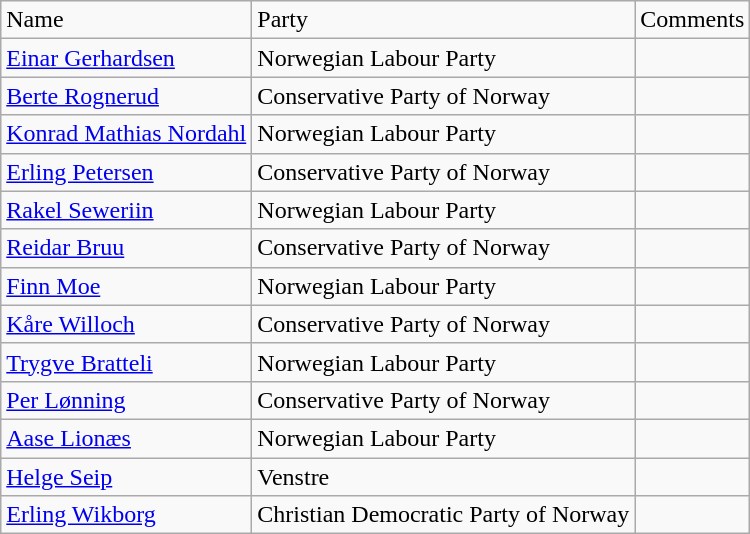<table class="wikitable">
<tr>
<td>Name</td>
<td>Party</td>
<td>Comments</td>
</tr>
<tr>
<td><a href='#'>Einar Gerhardsen</a></td>
<td>Norwegian Labour Party</td>
<td></td>
</tr>
<tr>
<td><a href='#'>Berte Rognerud</a></td>
<td>Conservative Party of Norway</td>
<td></td>
</tr>
<tr>
<td><a href='#'>Konrad Mathias Nordahl</a></td>
<td>Norwegian Labour Party</td>
<td></td>
</tr>
<tr>
<td><a href='#'>Erling Petersen</a></td>
<td>Conservative Party of Norway</td>
<td></td>
</tr>
<tr>
<td><a href='#'>Rakel Seweriin</a></td>
<td>Norwegian Labour Party</td>
<td></td>
</tr>
<tr>
<td><a href='#'>Reidar Bruu</a></td>
<td>Conservative Party of Norway</td>
<td></td>
</tr>
<tr>
<td><a href='#'>Finn Moe</a></td>
<td>Norwegian Labour Party</td>
<td></td>
</tr>
<tr>
<td><a href='#'>Kåre Willoch</a></td>
<td>Conservative Party of Norway</td>
<td></td>
</tr>
<tr>
<td><a href='#'>Trygve Bratteli</a></td>
<td>Norwegian Labour Party</td>
<td></td>
</tr>
<tr>
<td><a href='#'>Per Lønning</a></td>
<td>Conservative Party of Norway</td>
<td></td>
</tr>
<tr>
<td><a href='#'>Aase Lionæs</a></td>
<td>Norwegian Labour Party</td>
<td></td>
</tr>
<tr>
<td><a href='#'>Helge Seip</a></td>
<td>Venstre</td>
<td></td>
</tr>
<tr>
<td><a href='#'>Erling Wikborg</a></td>
<td>Christian Democratic Party of Norway</td>
<td></td>
</tr>
</table>
